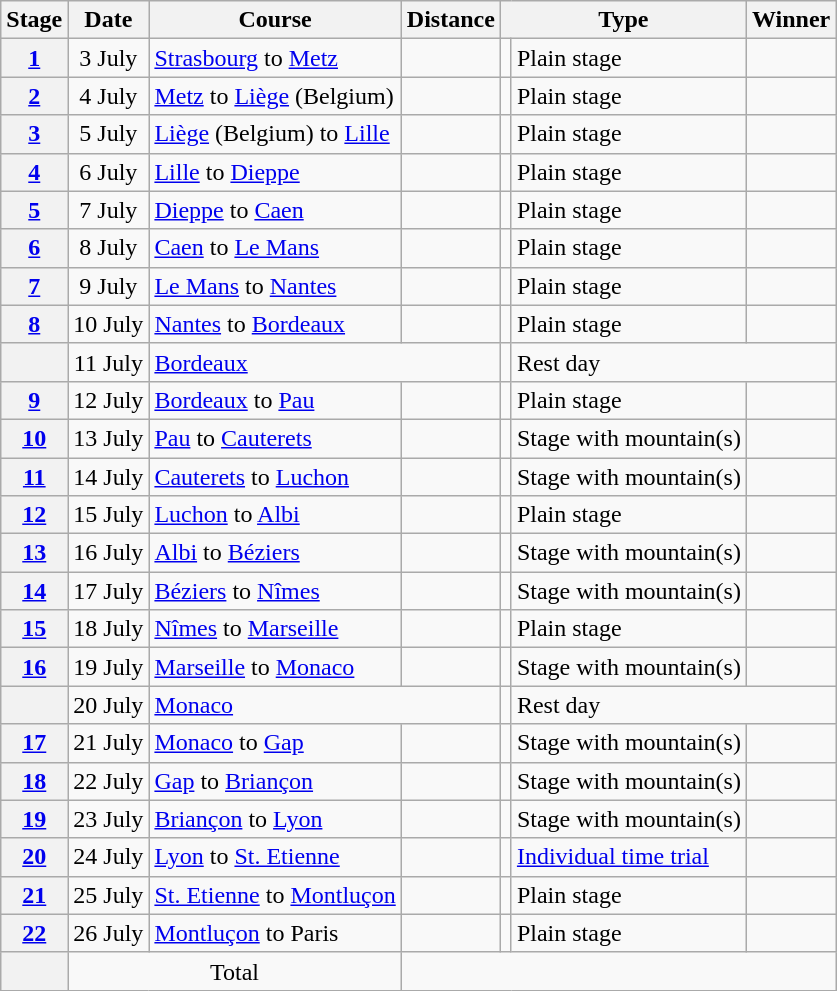<table class="wikitable">
<tr>
<th scope="col">Stage</th>
<th scope="col">Date</th>
<th scope="col">Course</th>
<th scope="col">Distance</th>
<th scope="col" colspan="2">Type</th>
<th scope="col">Winner</th>
</tr>
<tr>
<th scope="row"><a href='#'>1</a></th>
<td style="text-align:center;">3 July</td>
<td><a href='#'>Strasbourg</a> to <a href='#'>Metz</a></td>
<td style="text-align:center;"></td>
<td></td>
<td>Plain stage</td>
<td></td>
</tr>
<tr>
<th scope="row"><a href='#'>2</a></th>
<td style="text-align:center;">4 July</td>
<td><a href='#'>Metz</a> to <a href='#'>Liège</a> (Belgium)</td>
<td style="text-align:center;"></td>
<td></td>
<td>Plain stage</td>
<td></td>
</tr>
<tr>
<th scope="row"><a href='#'>3</a></th>
<td style="text-align:center;">5 July</td>
<td><a href='#'>Liège</a> (Belgium) to <a href='#'>Lille</a></td>
<td style="text-align:center;"></td>
<td></td>
<td>Plain stage</td>
<td></td>
</tr>
<tr>
<th scope="row"><a href='#'>4</a></th>
<td style="text-align:center;">6 July</td>
<td><a href='#'>Lille</a> to <a href='#'>Dieppe</a></td>
<td style="text-align:center;"></td>
<td></td>
<td>Plain stage</td>
<td></td>
</tr>
<tr>
<th scope="row"><a href='#'>5</a></th>
<td style="text-align:center;">7 July</td>
<td><a href='#'>Dieppe</a> to <a href='#'>Caen</a></td>
<td style="text-align:center;"></td>
<td></td>
<td>Plain stage</td>
<td></td>
</tr>
<tr>
<th scope="row"><a href='#'>6</a></th>
<td style="text-align:center;">8 July</td>
<td><a href='#'>Caen</a> to <a href='#'>Le Mans</a></td>
<td style="text-align:center;"></td>
<td></td>
<td>Plain stage</td>
<td></td>
</tr>
<tr>
<th scope="row"><a href='#'>7</a></th>
<td style="text-align:center;">9 July</td>
<td><a href='#'>Le Mans</a> to <a href='#'>Nantes</a></td>
<td style="text-align:center;"></td>
<td></td>
<td>Plain stage</td>
<td></td>
</tr>
<tr>
<th scope="row"><a href='#'>8</a></th>
<td style="text-align:center;">10 July</td>
<td><a href='#'>Nantes</a> to <a href='#'>Bordeaux</a></td>
<td style="text-align:center;"></td>
<td></td>
<td>Plain stage</td>
<td></td>
</tr>
<tr>
<th scope="row"></th>
<td style="text-align:center;">11 July</td>
<td colspan="2"><a href='#'>Bordeaux</a></td>
<td></td>
<td colspan="2">Rest day</td>
</tr>
<tr>
<th scope="row"><a href='#'>9</a></th>
<td style="text-align:center;">12 July</td>
<td><a href='#'>Bordeaux</a> to <a href='#'>Pau</a></td>
<td style="text-align:center;"></td>
<td></td>
<td>Plain stage</td>
<td></td>
</tr>
<tr>
<th scope="row"><a href='#'>10</a></th>
<td style="text-align:center;">13 July</td>
<td><a href='#'>Pau</a> to <a href='#'>Cauterets</a></td>
<td style="text-align:center;"></td>
<td></td>
<td>Stage with mountain(s)</td>
<td></td>
</tr>
<tr>
<th scope="row"><a href='#'>11</a></th>
<td style="text-align:center;">14 July</td>
<td><a href='#'>Cauterets</a> to <a href='#'>Luchon</a></td>
<td style="text-align:center;"></td>
<td></td>
<td>Stage with mountain(s)</td>
<td></td>
</tr>
<tr>
<th scope="row"><a href='#'>12</a></th>
<td style="text-align:center;">15 July</td>
<td><a href='#'>Luchon</a> to <a href='#'>Albi</a></td>
<td style="text-align:center;"></td>
<td></td>
<td>Plain stage</td>
<td></td>
</tr>
<tr>
<th scope="row"><a href='#'>13</a></th>
<td style="text-align:center;">16 July</td>
<td><a href='#'>Albi</a> to <a href='#'>Béziers</a></td>
<td style="text-align:center;"></td>
<td></td>
<td>Stage with mountain(s)</td>
<td></td>
</tr>
<tr>
<th scope="row"><a href='#'>14</a></th>
<td style="text-align:center;">17 July</td>
<td><a href='#'>Béziers</a> to <a href='#'>Nîmes</a></td>
<td style="text-align:center;"></td>
<td></td>
<td>Stage with mountain(s)</td>
<td></td>
</tr>
<tr>
<th scope="row"><a href='#'>15</a></th>
<td style="text-align:center;">18 July</td>
<td><a href='#'>Nîmes</a> to <a href='#'>Marseille</a></td>
<td style="text-align:center;"></td>
<td></td>
<td>Plain stage</td>
<td></td>
</tr>
<tr>
<th scope="row"><a href='#'>16</a></th>
<td style="text-align:center;">19 July</td>
<td><a href='#'>Marseille</a> to <a href='#'>Monaco</a></td>
<td style="text-align:center;"></td>
<td></td>
<td>Stage with mountain(s)</td>
<td></td>
</tr>
<tr>
<th scope="row"></th>
<td style="text-align:center;">20 July</td>
<td colspan="2"><a href='#'>Monaco</a></td>
<td></td>
<td colspan="2">Rest day</td>
</tr>
<tr>
<th scope="row"><a href='#'>17</a></th>
<td style="text-align:center;">21 July</td>
<td><a href='#'>Monaco</a> to <a href='#'>Gap</a></td>
<td style="text-align:center;"></td>
<td></td>
<td>Stage with mountain(s)</td>
<td></td>
</tr>
<tr>
<th scope="row"><a href='#'>18</a></th>
<td style="text-align:center;">22 July</td>
<td><a href='#'>Gap</a> to <a href='#'>Briançon</a></td>
<td style="text-align:center;"></td>
<td></td>
<td>Stage with mountain(s)</td>
<td></td>
</tr>
<tr>
<th scope="row"><a href='#'>19</a></th>
<td style="text-align:center;">23 July</td>
<td><a href='#'>Briançon</a> to <a href='#'>Lyon</a></td>
<td style="text-align:center;"></td>
<td></td>
<td>Stage with mountain(s)</td>
<td></td>
</tr>
<tr>
<th scope="row"><a href='#'>20</a></th>
<td style="text-align:center;">24 July</td>
<td><a href='#'>Lyon</a> to <a href='#'>St. Etienne</a></td>
<td style="text-align:center;"></td>
<td></td>
<td><a href='#'>Individual time trial</a></td>
<td></td>
</tr>
<tr>
<th scope="row"><a href='#'>21</a></th>
<td style="text-align:center;">25 July</td>
<td><a href='#'>St. Etienne</a> to <a href='#'>Montluçon</a></td>
<td style="text-align:center;"></td>
<td></td>
<td>Plain stage</td>
<td></td>
</tr>
<tr>
<th scope="row"><a href='#'>22</a></th>
<td style="text-align:center;">26 July</td>
<td><a href='#'>Montluçon</a> to Paris</td>
<td style="text-align:center;"></td>
<td></td>
<td>Plain stage</td>
<td></td>
</tr>
<tr>
<th scope="row"></th>
<td colspan="2" style="text-align:center">Total</td>
<td colspan="4" style="text-align:center"></td>
</tr>
</table>
